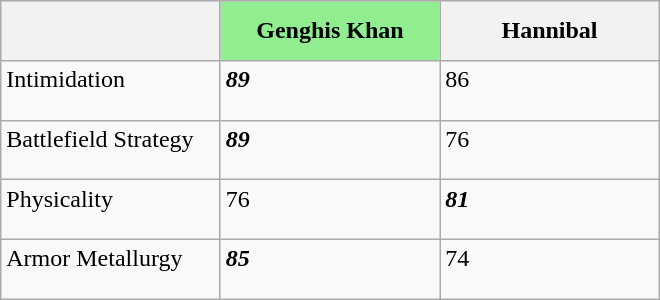<table class="wikitable" style="text-align:left; width:440px; height:200px">
<tr>
<th style="width:120px;"></th>
<th style="width:120px; background:lightgreen;">Genghis Khan</th>
<th style="width:120px;">Hannibal</th>
</tr>
<tr valign="top">
<td>Intimidation</td>
<td><strong><em>89</em></strong></td>
<td>86</td>
</tr>
<tr valign="top">
<td>Battlefield Strategy</td>
<td><strong><em>89</em></strong></td>
<td>76</td>
</tr>
<tr valign="top">
<td>Physicality</td>
<td>76</td>
<td><strong><em>81</em></strong></td>
</tr>
<tr valign="top">
<td>Armor Metallurgy</td>
<td><strong><em>85</em></strong></td>
<td>74</td>
</tr>
</table>
